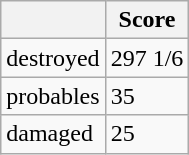<table class="wikitable">
<tr>
<th></th>
<th>Score</th>
</tr>
<tr>
<td>destroyed</td>
<td>297 1/6</td>
</tr>
<tr>
<td>probables</td>
<td>35</td>
</tr>
<tr>
<td>damaged</td>
<td>25</td>
</tr>
</table>
